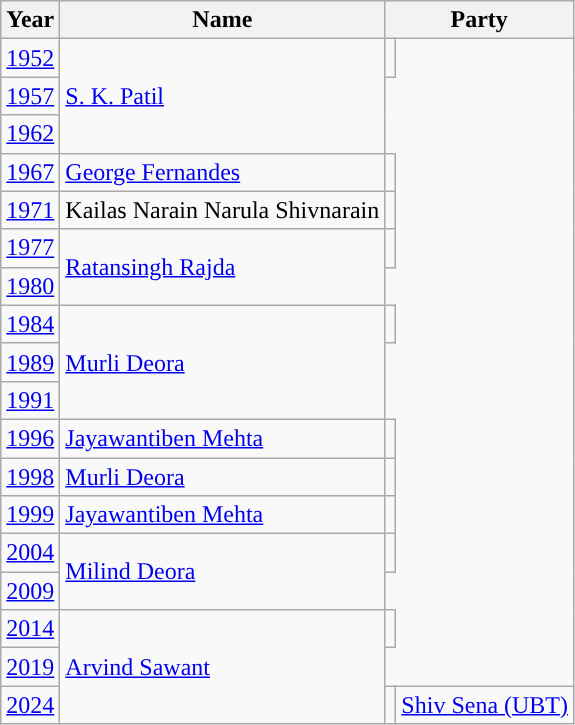<table class="wikitable">
<tr>
<th>Year</th>
<th>Name</th>
<th colspan="2">Party</th>
</tr>
<tr>
<td><a href='#'>1952</a></td>
<td rowspan="3"><a href='#'>S. K. Patil</a></td>
<td></td>
</tr>
<tr>
<td><a href='#'>1957</a></td>
</tr>
<tr>
<td><a href='#'>1962</a></td>
</tr>
<tr>
<td><a href='#'>1967</a></td>
<td><a href='#'>George Fernandes</a></td>
<td></td>
</tr>
<tr>
<td><a href='#'>1971</a></td>
<td>Kailas Narain Narula Shivnarain</td>
<td></td>
</tr>
<tr>
<td><a href='#'>1977</a></td>
<td rowspan="2"><a href='#'>Ratansingh Rajda</a></td>
<td></td>
</tr>
<tr>
<td><a href='#'>1980</a></td>
</tr>
<tr>
<td><a href='#'>1984</a></td>
<td rowspan="3"><a href='#'>Murli Deora</a></td>
<td></td>
</tr>
<tr>
<td><a href='#'>1989</a></td>
</tr>
<tr>
<td><a href='#'>1991</a></td>
</tr>
<tr>
<td><a href='#'>1996</a></td>
<td><a href='#'>Jayawantiben Mehta</a></td>
<td></td>
</tr>
<tr>
<td><a href='#'>1998</a></td>
<td><a href='#'>Murli Deora</a></td>
<td></td>
</tr>
<tr>
<td><a href='#'>1999</a></td>
<td><a href='#'>Jayawantiben Mehta</a></td>
<td></td>
</tr>
<tr>
<td><a href='#'>2004</a></td>
<td rowspan="2"><a href='#'>Milind Deora</a></td>
<td></td>
</tr>
<tr>
<td><a href='#'>2009</a></td>
</tr>
<tr>
<td><a href='#'>2014</a></td>
<td rowspan="3"><a href='#'>Arvind Sawant</a></td>
<td></td>
</tr>
<tr>
<td><a href='#'>2019</a></td>
</tr>
<tr>
<td><a href='#'>2024</a></td>
<td style="background-color: "></td>
<td><a href='#'>Shiv Sena (UBT)</a></td>
</tr>
</table>
